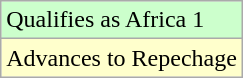<table class="wikitable">
<tr width=10px bgcolor=ccffcc>
<td>Qualifies as Africa 1</td>
</tr>
<tr width=10px bgcolor=ffffcc>
<td>Advances to Repechage</td>
</tr>
</table>
